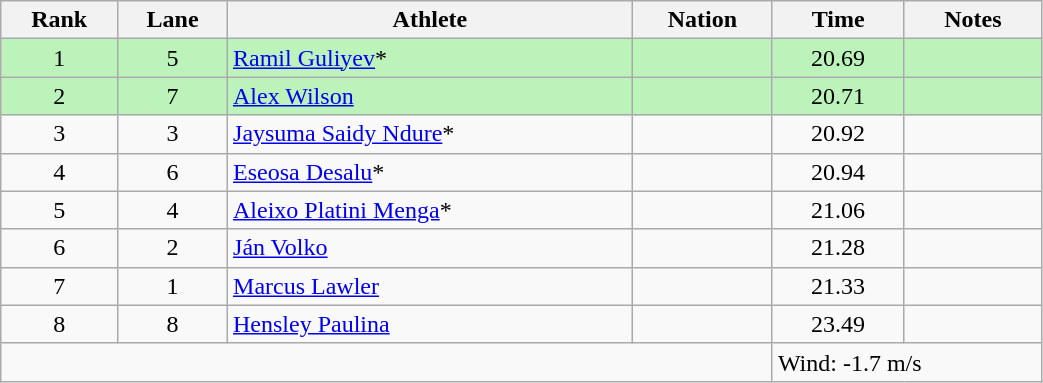<table class="wikitable sortable" style="text-align:center;width: 55%;">
<tr>
<th scope="col">Rank</th>
<th scope="col">Lane</th>
<th scope="col">Athlete</th>
<th scope="col">Nation</th>
<th scope="col">Time</th>
<th scope="col">Notes</th>
</tr>
<tr bgcolor=bbf3bb>
<td>1</td>
<td>5</td>
<td align=left><a href='#'>Ramil Guliyev</a>*</td>
<td align=left></td>
<td>20.69</td>
<td></td>
</tr>
<tr bgcolor=bbf3bb>
<td>2</td>
<td>7</td>
<td align=left><a href='#'>Alex Wilson</a></td>
<td align=left></td>
<td>20.71</td>
<td></td>
</tr>
<tr>
<td>3</td>
<td>3</td>
<td align=left><a href='#'>Jaysuma Saidy Ndure</a>*</td>
<td align=left></td>
<td>20.92</td>
<td></td>
</tr>
<tr>
<td>4</td>
<td>6</td>
<td align=left><a href='#'>Eseosa Desalu</a>*</td>
<td align=left></td>
<td>20.94</td>
<td></td>
</tr>
<tr>
<td>5</td>
<td>4</td>
<td align=left><a href='#'>Aleixo Platini Menga</a>*</td>
<td align=left></td>
<td>21.06</td>
<td></td>
</tr>
<tr>
<td>6</td>
<td>2</td>
<td align=left><a href='#'>Ján Volko</a></td>
<td align=left></td>
<td>21.28</td>
<td></td>
</tr>
<tr>
<td>7</td>
<td>1</td>
<td align=left><a href='#'>Marcus Lawler</a></td>
<td align=left></td>
<td>21.33</td>
<td></td>
</tr>
<tr>
<td>8</td>
<td>8</td>
<td align=left><a href='#'>Hensley Paulina</a></td>
<td align=left></td>
<td>23.49</td>
<td></td>
</tr>
<tr class="sortbottom">
<td colspan="4"></td>
<td colspan="2" style="text-align:left;">Wind: -1.7 m/s</td>
</tr>
</table>
